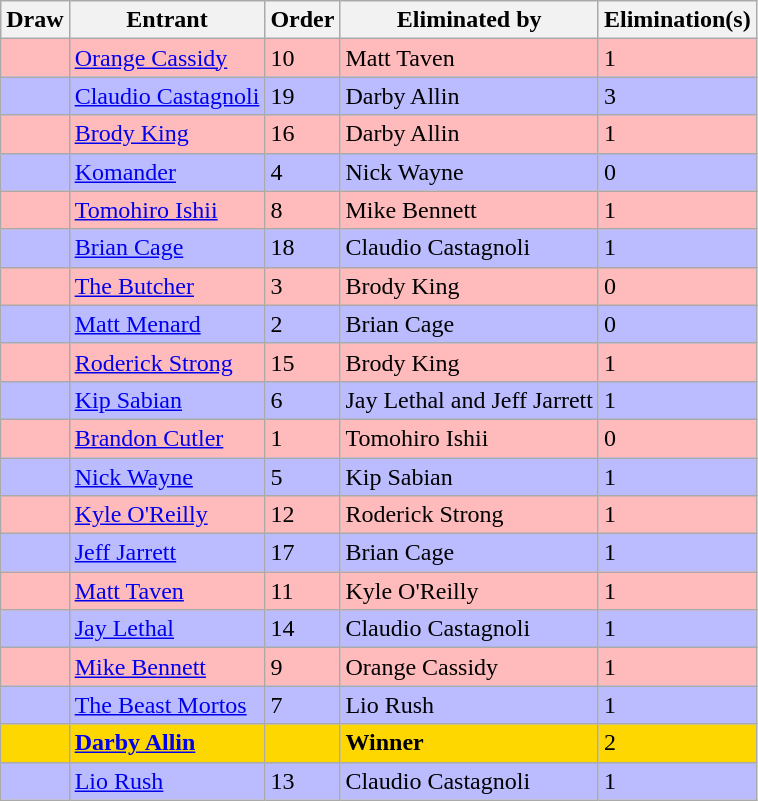<table class="wikitable sortable">
<tr>
<th>Draw</th>
<th>Entrant</th>
<th>Order</th>
<th>Eliminated by</th>
<th>Elimination(s)</th>
</tr>
<tr style="background: #FBB">
<td></td>
<td><a href='#'>Orange Cassidy</a></td>
<td>10</td>
<td>Matt Taven</td>
<td>1</td>
</tr>
<tr style="background: #BBF">
<td></td>
<td><a href='#'>Claudio Castagnoli</a></td>
<td>19</td>
<td>Darby Allin</td>
<td>3</td>
</tr>
<tr style="background: #FBB">
<td></td>
<td><a href='#'>Brody King</a></td>
<td>16</td>
<td>Darby Allin</td>
<td>1</td>
</tr>
<tr style="background: #BBF">
<td></td>
<td><a href='#'>Komander</a></td>
<td>4</td>
<td>Nick Wayne</td>
<td>0</td>
</tr>
<tr style="background: #FBB">
<td></td>
<td><a href='#'>Tomohiro Ishii</a></td>
<td>8</td>
<td>Mike Bennett</td>
<td>1</td>
</tr>
<tr style="background: #BBF">
<td></td>
<td><a href='#'>Brian Cage</a></td>
<td>18</td>
<td>Claudio Castagnoli</td>
<td>1</td>
</tr>
<tr style="background: #FBB">
<td></td>
<td><a href='#'>The Butcher</a></td>
<td>3</td>
<td>Brody King</td>
<td>0</td>
</tr>
<tr style="background: #BBF">
<td></td>
<td><a href='#'>Matt Menard</a></td>
<td>2</td>
<td>Brian Cage</td>
<td>0</td>
</tr>
<tr style="background: #FBB">
<td></td>
<td><a href='#'>Roderick Strong</a></td>
<td>15</td>
<td>Brody King</td>
<td>1</td>
</tr>
<tr style="background: #BBF">
<td></td>
<td><a href='#'>Kip Sabian</a></td>
<td>6</td>
<td>Jay Lethal and Jeff Jarrett</td>
<td>1</td>
</tr>
<tr style="background: #FBB">
<td></td>
<td><a href='#'>Brandon Cutler</a></td>
<td>1</td>
<td>Tomohiro Ishii</td>
<td>0</td>
</tr>
<tr style="background: #BBF">
<td></td>
<td><a href='#'>Nick Wayne</a></td>
<td>5</td>
<td>Kip Sabian</td>
<td>1</td>
</tr>
<tr style="background: #FBB">
<td></td>
<td><a href='#'>Kyle O'Reilly</a></td>
<td>12</td>
<td>Roderick Strong</td>
<td>1</td>
</tr>
<tr style="background: #BBF">
<td></td>
<td><a href='#'>Jeff Jarrett</a></td>
<td>17</td>
<td>Brian Cage</td>
<td>1</td>
</tr>
<tr style="background: #FBB">
<td></td>
<td><a href='#'>Matt Taven</a></td>
<td>11</td>
<td>Kyle O'Reilly</td>
<td>1</td>
</tr>
<tr style="background: #BBF">
<td></td>
<td><a href='#'>Jay Lethal</a></td>
<td>14</td>
<td>Claudio Castagnoli</td>
<td>1</td>
</tr>
<tr style="background: #FBB">
<td></td>
<td><a href='#'>Mike Bennett</a></td>
<td>9</td>
<td>Orange Cassidy</td>
<td>1</td>
</tr>
<tr style="background: #BBF">
<td></td>
<td><a href='#'>The Beast Mortos</a></td>
<td>7</td>
<td>Lio Rush</td>
<td>1</td>
</tr>
<tr style="background: gold">
<td><strong></strong></td>
<td><strong><a href='#'>Darby Allin</a></strong></td>
<td></td>
<td><strong>Winner</strong></td>
<td>2</td>
</tr>
<tr style="background: #BBF">
<td></td>
<td><a href='#'>Lio Rush</a></td>
<td>13</td>
<td>Claudio Castagnoli</td>
<td>1</td>
</tr>
</table>
